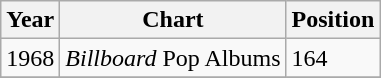<table class="wikitable">
<tr>
<th>Year</th>
<th>Chart</th>
<th>Position</th>
</tr>
<tr>
<td>1968</td>
<td><em>Billboard</em> Pop Albums</td>
<td>164</td>
</tr>
<tr>
</tr>
</table>
